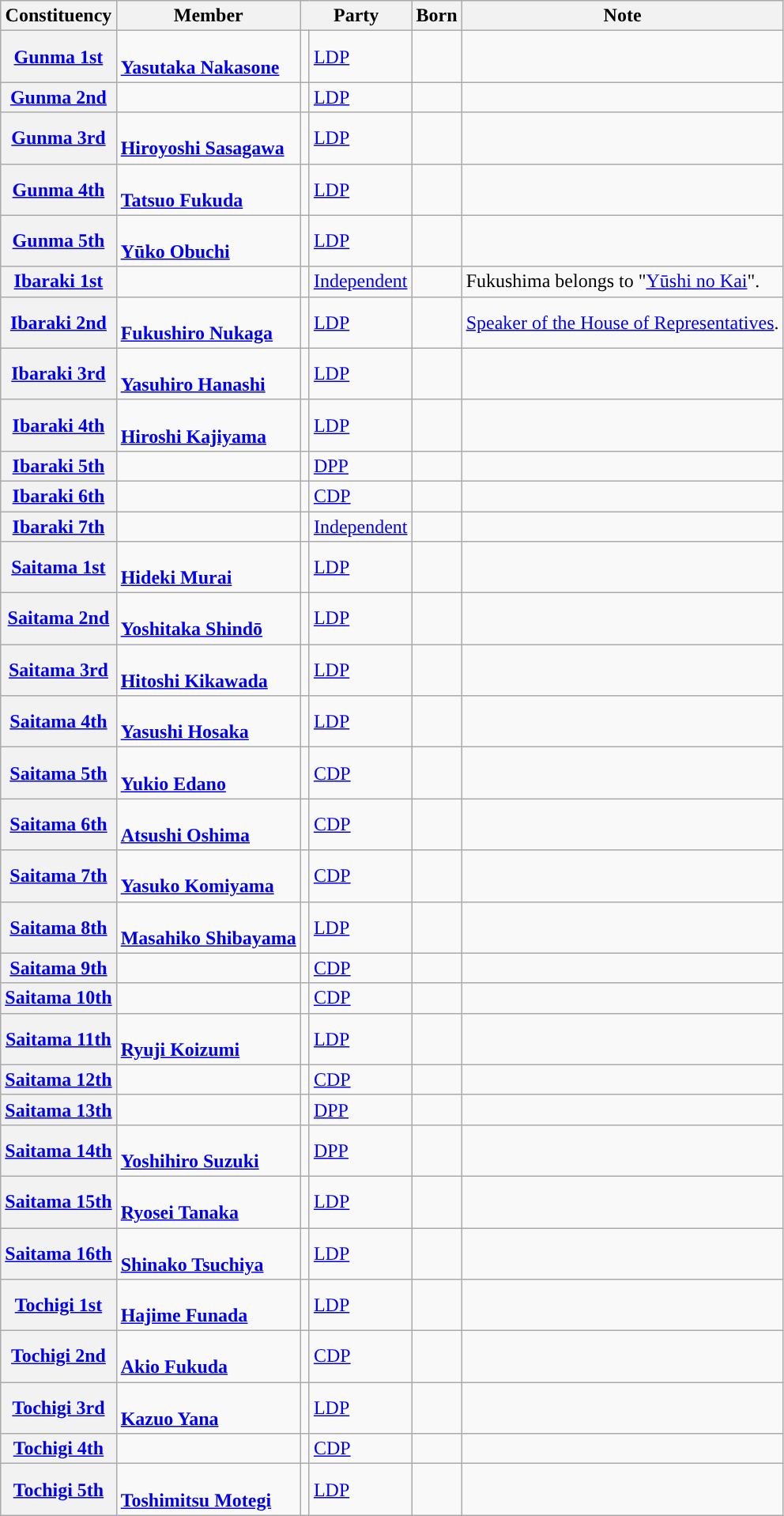<table class="wikitable sortable plainrowheaders" id="votingmembers">
<tr style="vertical-align:bottom">
<th>Constituency</th>
<th>Member</th>
<th colspan=2>Party</th>
<th>Born</th>
<th>Note</th>
</tr>
<tr>
<th><a href='#'>Gunma 1st</a></th>
<td><br><strong><a href='#'>Yasutaka Nakasone</a></strong></td>
<td style="background-color:"></td>
<td><a href='#'>LDP</a></td>
<td></td>
<td></td>
</tr>
<tr>
<th><a href='#'>Gunma 2nd</a></th>
<td><br><strong></strong></td>
<td style="background-color:"></td>
<td><a href='#'>LDP</a></td>
<td></td>
<td></td>
</tr>
<tr>
<th><a href='#'>Gunma 3rd</a></th>
<td><br><strong><a href='#'>Hiroyoshi Sasagawa</a></strong></td>
<td style="background-color:"></td>
<td><a href='#'>LDP</a></td>
<td></td>
<td></td>
</tr>
<tr>
<th><a href='#'>Gunma 4th</a></th>
<td><br><strong><a href='#'>Tatsuo Fukuda</a></strong></td>
<td style="background-color:"></td>
<td><a href='#'>LDP</a></td>
<td></td>
<td></td>
</tr>
<tr>
<th><a href='#'>Gunma 5th</a></th>
<td><br><strong><a href='#'>Yūko Obuchi</a></strong></td>
<td style="background-color:"></td>
<td><a href='#'>LDP</a></td>
<td></td>
<td></td>
</tr>
<tr>
<th><a href='#'>Ibaraki 1st</a></th>
<td><br><strong></strong></td>
<td style="background-color:"></td>
<td><a href='#'>Independent</a></td>
<td></td>
<td>Fukushima belongs to "<a href='#'>Yūshi no Kai</a>".</td>
</tr>
<tr>
<th><a href='#'>Ibaraki 2nd</a></th>
<td><br><strong><a href='#'>Fukushiro Nukaga</a></strong></td>
<td style="background-color:"></td>
<td><a href='#'>LDP</a></td>
<td></td>
<td><a href='#'>Speaker of the House of Representatives</a>.</td>
</tr>
<tr>
<th><a href='#'>Ibaraki 3rd</a></th>
<td><br><strong><a href='#'>Yasuhiro Hanashi</a></strong></td>
<td style="background-color:"></td>
<td><a href='#'>LDP</a></td>
<td></td>
<td></td>
</tr>
<tr>
<th><a href='#'>Ibaraki 4th</a></th>
<td><br><strong><a href='#'>Hiroshi Kajiyama</a></strong></td>
<td style="background-color:"></td>
<td><a href='#'>LDP</a></td>
<td></td>
<td></td>
</tr>
<tr>
<th><a href='#'>Ibaraki 5th</a></th>
<td><br><strong></strong></td>
<td style="background-color:"></td>
<td><a href='#'>DPP</a></td>
<td></td>
<td></td>
</tr>
<tr>
<th><a href='#'>Ibaraki 6th</a></th>
<td><strong></strong></td>
<td style="background-color:"></td>
<td><a href='#'>CDP</a></td>
<td></td>
<td></td>
</tr>
<tr>
<th><a href='#'>Ibaraki 7th</a></th>
<td><strong></strong></td>
<td style="background-color:"></td>
<td><a href='#'>Independent</a></td>
<td></td>
<td></td>
</tr>
<tr>
<th><a href='#'>Saitama 1st</a></th>
<td><br><strong><a href='#'>Hideki Murai</a></strong></td>
<td style="background-color:"></td>
<td><a href='#'>LDP</a></td>
<td></td>
<td></td>
</tr>
<tr>
<th><a href='#'>Saitama 2nd</a></th>
<td><br><strong><a href='#'>Yoshitaka Shindō</a></strong></td>
<td style="background-color:"></td>
<td><a href='#'>LDP</a></td>
<td></td>
<td></td>
</tr>
<tr>
<th><a href='#'>Saitama 3rd</a></th>
<td><br><strong><a href='#'>Hitoshi Kikawada</a></strong></td>
<td style="background-color:"></td>
<td><a href='#'>LDP</a></td>
<td></td>
<td></td>
</tr>
<tr>
<th><a href='#'>Saitama 4th</a></th>
<td><br><strong><a href='#'>Yasushi Hosaka</a></strong></td>
<td style="background-color:"></td>
<td><a href='#'>LDP</a></td>
<td></td>
<td></td>
</tr>
<tr>
<th><a href='#'>Saitama 5th</a></th>
<td><br><strong><a href='#'>Yukio Edano</a></strong></td>
<td style="background-color:"></td>
<td><a href='#'>CDP</a></td>
<td></td>
<td></td>
</tr>
<tr>
<th><a href='#'>Saitama 6th</a></th>
<td><br><strong><a href='#'>Atsushi Oshima</a></strong></td>
<td style="background-color:"></td>
<td><a href='#'>CDP</a></td>
<td></td>
<td></td>
</tr>
<tr>
<th><a href='#'>Saitama 7th</a></th>
<td><br><strong><a href='#'>Yasuko Komiyama</a></strong></td>
<td style="background-color:"></td>
<td><a href='#'>CDP</a></td>
<td></td>
<td></td>
</tr>
<tr>
<th><a href='#'>Saitama 8th</a></th>
<td><br><strong><a href='#'>Masahiko Shibayama</a></strong></td>
<td style="background-color:"></td>
<td><a href='#'>LDP</a></td>
<td></td>
<td></td>
</tr>
<tr>
<th><a href='#'>Saitama 9th</a></th>
<td><strong></strong></td>
<td style="background-color:"></td>
<td><a href='#'>CDP</a></td>
<td></td>
<td></td>
</tr>
<tr>
<th><a href='#'>Saitama 10th</a></th>
<td><strong></strong></td>
<td style="background-color:"></td>
<td><a href='#'>CDP</a></td>
<td></td>
<td></td>
</tr>
<tr>
<th><a href='#'>Saitama 11th</a></th>
<td><br><strong><a href='#'>Ryuji Koizumi</a></strong></td>
<td style="background-color:"></td>
<td><a href='#'>LDP</a></td>
<td></td>
<td></td>
</tr>
<tr>
<th><a href='#'>Saitama 12th</a></th>
<td><strong></strong></td>
<td style="background-color:"></td>
<td><a href='#'>CDP</a></td>
<td></td>
<td></td>
</tr>
<tr>
<th><a href='#'>Saitama 13th</a></th>
<td><br><strong></strong></td>
<td style="background-color:"></td>
<td><a href='#'>DPP</a></td>
<td></td>
<td></td>
</tr>
<tr>
<th><a href='#'>Saitama 14th</a></th>
<td><br><strong><a href='#'>Yoshihiro Suzuki</a></strong></td>
<td style="background-color:"></td>
<td><a href='#'>DPP</a></td>
<td></td>
<td></td>
</tr>
<tr>
<th><a href='#'>Saitama 15th</a></th>
<td><br><strong><a href='#'>Ryosei Tanaka</a></strong></td>
<td style="background-color:"></td>
<td><a href='#'>LDP</a></td>
<td></td>
<td></td>
</tr>
<tr>
<th><a href='#'>Saitama 16th</a></th>
<td><br><strong><a href='#'>Shinako Tsuchiya</a></strong></td>
<td style="background-color:"></td>
<td><a href='#'>LDP</a></td>
<td></td>
<td></td>
</tr>
<tr>
<th><a href='#'>Tochigi 1st</a></th>
<td><br><strong><a href='#'>Hajime Funada</a></strong></td>
<td style="background-color:"></td>
<td><a href='#'>LDP</a></td>
<td></td>
<td></td>
</tr>
<tr>
<th><a href='#'>Tochigi 2nd</a></th>
<td><br><strong><a href='#'>Akio Fukuda</a></strong></td>
<td style="background-color:"></td>
<td><a href='#'>CDP</a></td>
<td></td>
<td></td>
</tr>
<tr>
<th><a href='#'>Tochigi 3rd</a></th>
<td><br><strong><a href='#'>Kazuo Yana</a></strong></td>
<td style="background-color:"></td>
<td><a href='#'>LDP</a></td>
<td></td>
<td></td>
</tr>
<tr>
<th><a href='#'>Tochigi 4th</a></th>
<td><strong></strong></td>
<td style="background-color:"></td>
<td><a href='#'>CDP</a></td>
<td></td>
<td></td>
</tr>
<tr>
<th><a href='#'>Tochigi 5th</a></th>
<td><br><strong><a href='#'>Toshimitsu Motegi</a></strong></td>
<td style="background-color:"></td>
<td><a href='#'>LDP</a></td>
<td></td>
<td></td>
</tr>
</table>
